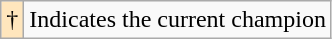<table class="wikitable">
<tr>
<td style="background-color:#FFE6BD">†</td>
<td>Indicates the current champion</td>
</tr>
</table>
